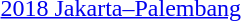<table>
<tr>
<td rowspan=2><a href='#'>2018 Jakarta–Palembang</a></td>
<td rowspan=2></td>
<td rowspan=2></td>
<td></td>
</tr>
<tr>
<td></td>
</tr>
</table>
